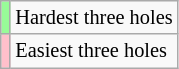<table class="wikitable" style="font-size:85%">
<tr>
<td style="background:palegreen"></td>
<td>Hardest three holes</td>
</tr>
<tr>
<td style="background:pink"></td>
<td>Easiest three holes</td>
</tr>
</table>
